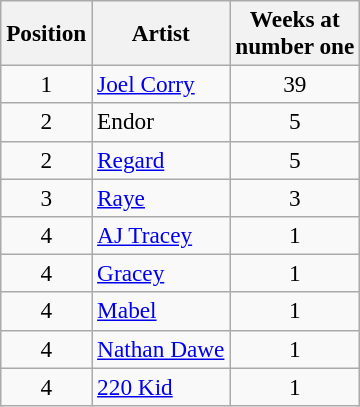<table class="wikitable sortable plainrowheaders" style="font-size:97%;">
<tr>
<th scope=col>Position</th>
<th scope=col>Artist</th>
<th scope=col>Weeks at<br>number one</th>
</tr>
<tr>
<td align=center>1</td>
<td><a href='#'>Joel Corry</a></td>
<td align=center>39</td>
</tr>
<tr>
<td align=center>2</td>
<td>Endor</td>
<td align=center>5</td>
</tr>
<tr>
<td align=center>2</td>
<td><a href='#'>Regard</a></td>
<td align=center>5</td>
</tr>
<tr>
<td align=center>3</td>
<td><a href='#'>Raye</a></td>
<td align=center>3</td>
</tr>
<tr>
<td align=center>4</td>
<td><a href='#'>AJ Tracey</a></td>
<td align=center>1</td>
</tr>
<tr>
<td align=center>4</td>
<td><a href='#'>Gracey</a></td>
<td align=center>1</td>
</tr>
<tr>
<td align=center>4</td>
<td><a href='#'>Mabel</a></td>
<td align=center>1</td>
</tr>
<tr>
<td align=center>4</td>
<td><a href='#'>Nathan Dawe</a></td>
<td align=center>1</td>
</tr>
<tr>
<td align=center>4</td>
<td><a href='#'>220 Kid</a></td>
<td align=center>1</td>
</tr>
</table>
